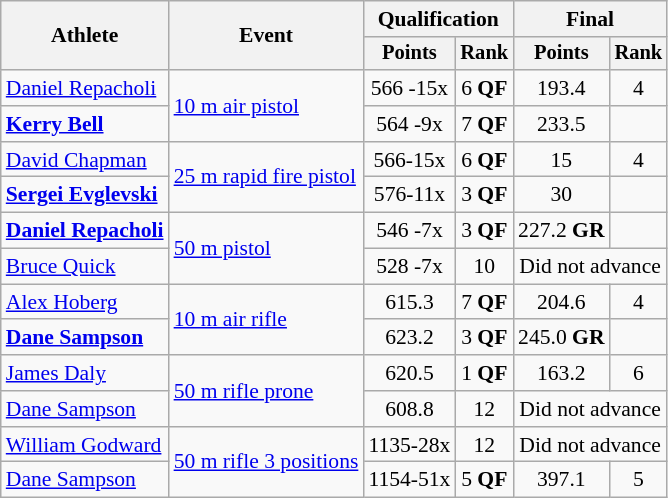<table class=wikitable style=font-size:90%;text-align:center>
<tr>
<th rowspan=2>Athlete</th>
<th rowspan=2>Event</th>
<th colspan=2>Qualification</th>
<th colspan=2>Final</th>
</tr>
<tr style=font-size:95%>
<th>Points</th>
<th>Rank</th>
<th>Points</th>
<th>Rank</th>
</tr>
<tr>
<td align=left><a href='#'>Daniel Repacholi</a></td>
<td align=left rowspan=2><a href='#'>10 m air pistol</a></td>
<td>566 -15x</td>
<td>6 <strong>QF</strong></td>
<td>193.4</td>
<td>4</td>
</tr>
<tr>
<td align=left><strong><a href='#'>Kerry Bell</a></strong></td>
<td>564 -9x</td>
<td>7 <strong>QF</strong></td>
<td>233.5</td>
<td></td>
</tr>
<tr>
<td align=left><a href='#'>David Chapman</a></td>
<td align=left rowspan=2><a href='#'>25 m rapid fire pistol</a></td>
<td>566-15x</td>
<td>6 <strong>QF</strong></td>
<td>15</td>
<td>4</td>
</tr>
<tr>
<td align=left><strong><a href='#'>Sergei Evglevski</a></strong></td>
<td>576-11x</td>
<td>3 <strong>QF</strong></td>
<td>30</td>
<td></td>
</tr>
<tr>
<td align=left><strong><a href='#'>Daniel Repacholi</a></strong></td>
<td align=left rowspan=2><a href='#'>50 m pistol</a></td>
<td>546 -7x</td>
<td>3 <strong>QF</strong></td>
<td>227.2 <strong>GR</strong></td>
<td></td>
</tr>
<tr>
<td align=left><a href='#'>Bruce Quick</a></td>
<td>528 -7x</td>
<td>10</td>
<td colspan=2>Did not advance</td>
</tr>
<tr>
<td align=left><a href='#'>Alex Hoberg</a></td>
<td align=left rowspan=2><a href='#'>10 m air rifle</a></td>
<td>615.3</td>
<td>7 <strong>QF</strong></td>
<td>204.6</td>
<td>4</td>
</tr>
<tr>
<td align=left><strong><a href='#'>Dane Sampson</a></strong></td>
<td>623.2</td>
<td>3 <strong>QF</strong></td>
<td>245.0 <strong>GR</strong></td>
<td></td>
</tr>
<tr>
<td align=left><a href='#'>James Daly</a></td>
<td align=left rowspan=2><a href='#'>50 m rifle prone</a></td>
<td>620.5</td>
<td>1 <strong>QF</strong></td>
<td>163.2</td>
<td>6</td>
</tr>
<tr>
<td align=left><a href='#'>Dane Sampson</a></td>
<td>608.8</td>
<td>12</td>
<td colspan=2>Did not advance</td>
</tr>
<tr>
<td align=left><a href='#'>William Godward</a></td>
<td align=left rowspan=2><a href='#'>50 m rifle 3 positions</a></td>
<td>1135-28x</td>
<td>12</td>
<td colspan=2>Did not advance</td>
</tr>
<tr>
<td align=left><a href='#'>Dane Sampson</a></td>
<td>1154-51x</td>
<td>5 <strong>QF</strong></td>
<td>397.1</td>
<td>5</td>
</tr>
</table>
